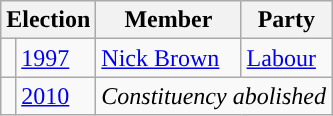<table class="wikitable">
<tr>
<th colspan="2">Election</th>
<th>Member</th>
<th>Party</th>
</tr>
<tr>
<td style="color:inherit;background-color: "></td>
<td><a href='#'>1997</a></td>
<td><a href='#'>Nick Brown</a></td>
<td><a href='#'>Labour</a></td>
</tr>
<tr>
<td></td>
<td><a href='#'>2010</a></td>
<td colspan="2"><em>Constituency abolished</em></td>
</tr>
</table>
